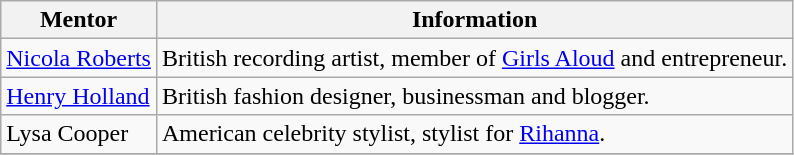<table class="wikitable">
<tr>
<th>Mentor</th>
<th>Information</th>
</tr>
<tr>
<td><a href='#'>Nicola Roberts</a></td>
<td>British recording artist, member of <a href='#'>Girls Aloud</a> and entrepreneur.</td>
</tr>
<tr>
<td><a href='#'>Henry Holland</a></td>
<td>British fashion designer, businessman and blogger.</td>
</tr>
<tr>
<td>Lysa Cooper</td>
<td>American celebrity stylist, stylist for <a href='#'>Rihanna</a>.</td>
</tr>
<tr>
</tr>
</table>
